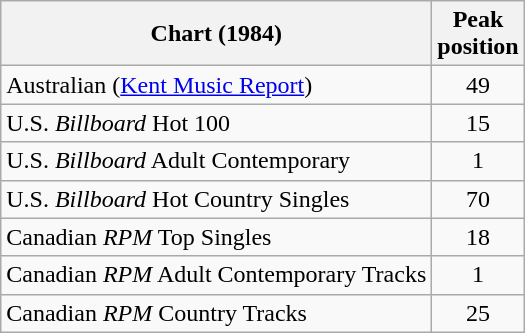<table class="wikitable sortable">
<tr>
<th>Chart (1984)</th>
<th>Peak<br>position</th>
</tr>
<tr>
<td>Australian (<a href='#'>Kent Music Report</a>)</td>
<td align="center">49</td>
</tr>
<tr>
<td>U.S. <em>Billboard</em> Hot 100</td>
<td align="center">15</td>
</tr>
<tr>
<td>U.S. <em>Billboard</em> Adult Contemporary</td>
<td align="center">1</td>
</tr>
<tr>
<td>U.S. <em>Billboard</em> Hot Country Singles</td>
<td align="center">70</td>
</tr>
<tr>
<td>Canadian <em>RPM</em> Top Singles</td>
<td align="center">18</td>
</tr>
<tr>
<td>Canadian <em>RPM</em> Adult Contemporary Tracks</td>
<td align="center">1</td>
</tr>
<tr>
<td>Canadian <em>RPM</em> Country Tracks</td>
<td align="center">25</td>
</tr>
</table>
